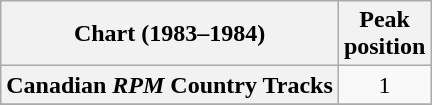<table class="wikitable sortable plainrowheaders">
<tr>
<th scope="col">Chart (1983–1984)</th>
<th scope="col">Peak<br>position</th>
</tr>
<tr>
<th scope="row">Canadian <em>RPM</em> Country Tracks</th>
<td align="center">1</td>
</tr>
<tr>
</tr>
</table>
